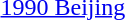<table>
<tr>
<td><a href='#'>1990 Beijing</a></td>
<td></td>
<td></td>
<td></td>
</tr>
</table>
